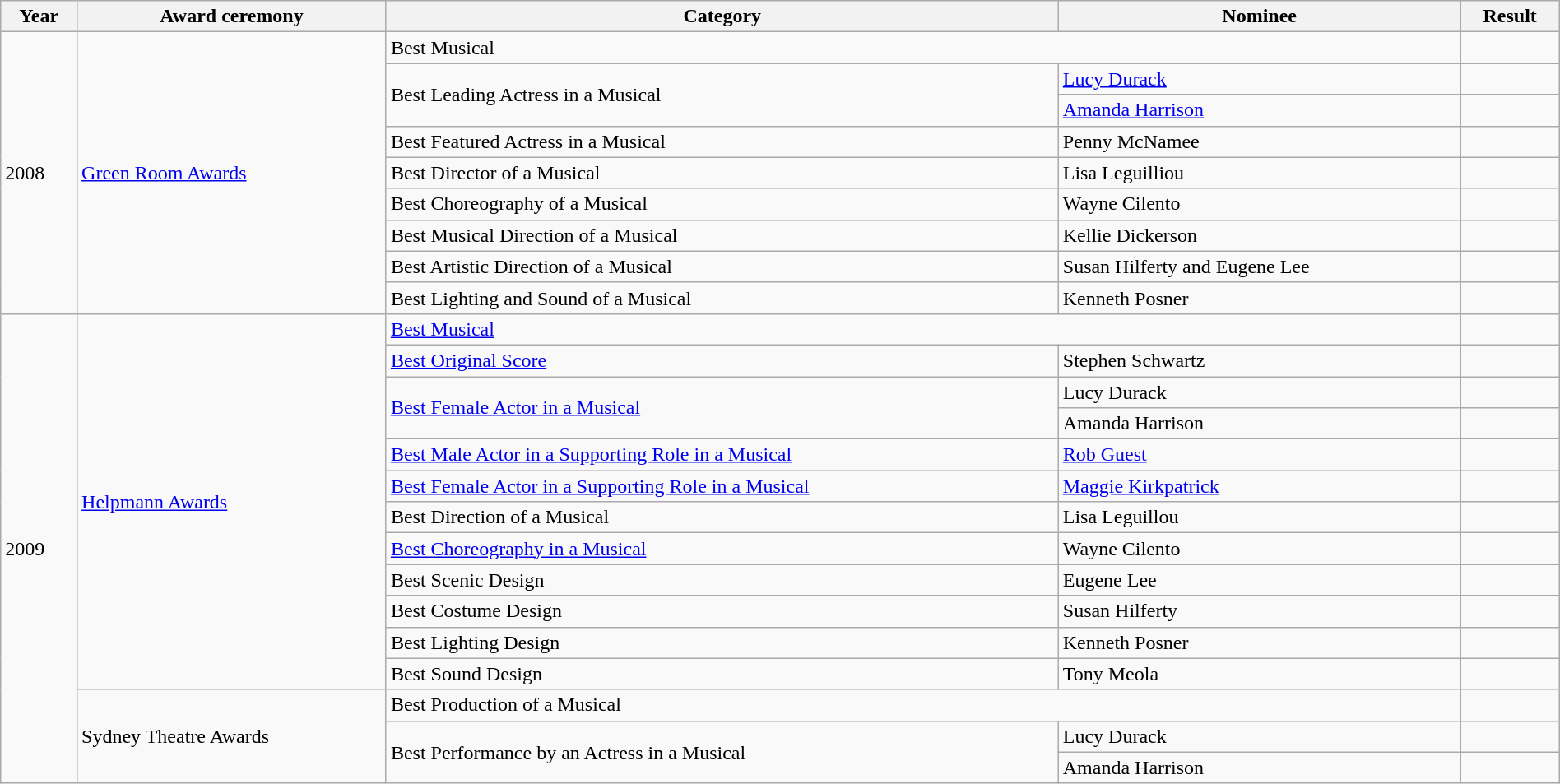<table class=wikitable width=100%>
<tr>
<th scope=col>Year</th>
<th scope=col>Award ceremony</th>
<th scope=col>Category</th>
<th scope=col>Nominee</th>
<th scope=col>Result</th>
</tr>
<tr>
<td rowspan=9>2008</td>
<td rowspan=9><a href='#'>Green Room Awards</a></td>
<td colspan=2>Best Musical</td>
<td></td>
</tr>
<tr>
<td rowspan=2>Best Leading Actress in a Musical</td>
<td><a href='#'>Lucy Durack</a></td>
<td></td>
</tr>
<tr>
<td><a href='#'>Amanda Harrison</a></td>
<td></td>
</tr>
<tr>
<td>Best Featured Actress in a Musical</td>
<td>Penny McNamee</td>
<td></td>
</tr>
<tr>
<td>Best Director of a Musical</td>
<td>Lisa Leguilliou</td>
<td></td>
</tr>
<tr>
<td>Best Choreography of a Musical</td>
<td>Wayne Cilento</td>
<td></td>
</tr>
<tr>
<td>Best Musical Direction of a Musical</td>
<td>Kellie Dickerson</td>
<td></td>
</tr>
<tr>
<td>Best Artistic Direction of a Musical</td>
<td>Susan Hilferty and Eugene Lee</td>
<td></td>
</tr>
<tr>
<td>Best Lighting and Sound of a Musical</td>
<td>Kenneth Posner</td>
<td></td>
</tr>
<tr>
<td rowspan=15>2009</td>
<td rowspan=12><a href='#'>Helpmann Awards</a></td>
<td colspan=2><a href='#'>Best Musical</a></td>
<td></td>
</tr>
<tr>
<td><a href='#'>Best Original Score</a></td>
<td>Stephen Schwartz</td>
<td></td>
</tr>
<tr>
<td rowspan="2"><a href='#'>Best Female Actor in a Musical</a></td>
<td>Lucy Durack</td>
<td></td>
</tr>
<tr>
<td>Amanda Harrison</td>
<td></td>
</tr>
<tr>
<td><a href='#'>Best Male Actor in a Supporting Role in a Musical</a></td>
<td><a href='#'>Rob Guest</a></td>
<td></td>
</tr>
<tr>
<td><a href='#'>Best Female Actor in a Supporting Role in a Musical</a></td>
<td><a href='#'>Maggie Kirkpatrick</a></td>
<td></td>
</tr>
<tr>
<td>Best Direction of a Musical</td>
<td>Lisa Leguillou</td>
<td></td>
</tr>
<tr>
<td><a href='#'>Best Choreography in a Musical</a></td>
<td>Wayne Cilento</td>
<td></td>
</tr>
<tr>
<td>Best Scenic Design</td>
<td>Eugene Lee</td>
<td></td>
</tr>
<tr>
<td>Best Costume Design</td>
<td>Susan Hilferty</td>
<td></td>
</tr>
<tr>
<td>Best Lighting Design</td>
<td>Kenneth Posner</td>
<td></td>
</tr>
<tr>
<td>Best Sound Design</td>
<td>Tony Meola</td>
<td></td>
</tr>
<tr>
<td rowspan=3>Sydney Theatre Awards</td>
<td colspan=2>Best Production of a Musical</td>
<td></td>
</tr>
<tr>
<td rowspan=2>Best Performance by an Actress in a Musical</td>
<td>Lucy Durack</td>
<td></td>
</tr>
<tr>
<td>Amanda Harrison</td>
<td></td>
</tr>
</table>
